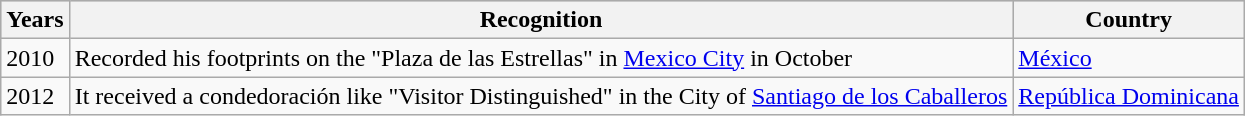<table class="wikitable">
<tr style="background:#ccc; text-align:center;">
<th>Years</th>
<th>Recognition</th>
<th>Country</th>
</tr>
<tr>
<td>2010</td>
<td>Recorded his footprints on the "Plaza de las Estrellas" in <a href='#'>Mexico City</a> in October</td>
<td><a href='#'>México</a></td>
</tr>
<tr>
<td>2012</td>
<td>It received a condedoración like "Visitor Distinguished" in the City of <a href='#'>Santiago de los Caballeros</a></td>
<td><a href='#'>República Dominicana</a></td>
</tr>
</table>
